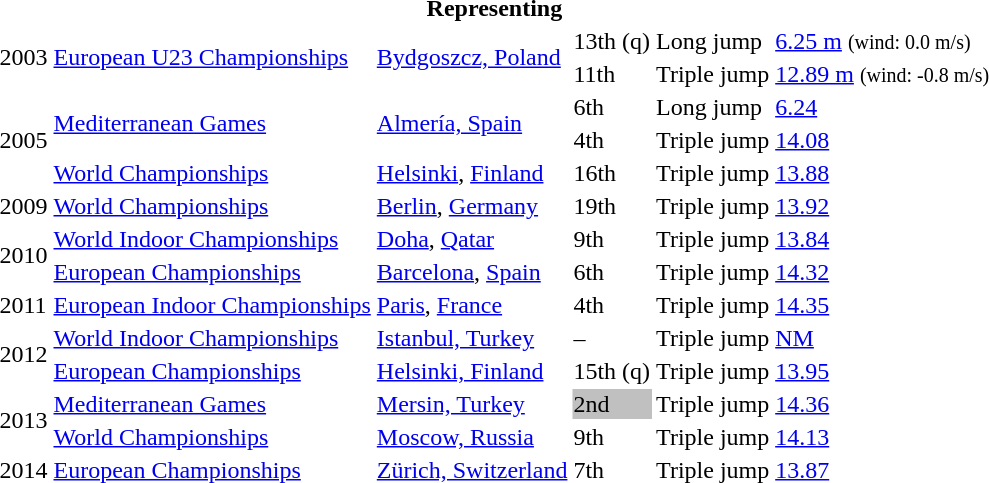<table>
<tr>
<th colspan="6">Representing </th>
</tr>
<tr>
<td rowspan=2>2003</td>
<td rowspan=2><a href='#'>European U23 Championships</a></td>
<td rowspan=2><a href='#'>Bydgoszcz, Poland</a></td>
<td>13th (q)</td>
<td>Long jump</td>
<td><a href='#'>6.25 m</a> <small>(wind: 0.0 m/s)</small></td>
</tr>
<tr>
<td>11th</td>
<td>Triple jump</td>
<td><a href='#'>12.89 m</a> <small>(wind: -0.8 m/s)</small></td>
</tr>
<tr>
<td rowspan=3>2005</td>
<td rowspan=2><a href='#'>Mediterranean Games</a></td>
<td rowspan=2><a href='#'>Almería, Spain</a></td>
<td>6th</td>
<td>Long jump</td>
<td><a href='#'>6.24</a></td>
</tr>
<tr>
<td>4th</td>
<td>Triple jump</td>
<td><a href='#'>14.08</a></td>
</tr>
<tr>
<td><a href='#'>World Championships</a></td>
<td><a href='#'>Helsinki</a>, <a href='#'>Finland</a></td>
<td>16th</td>
<td>Triple jump</td>
<td><a href='#'>13.88</a></td>
</tr>
<tr>
<td>2009</td>
<td><a href='#'>World Championships</a></td>
<td><a href='#'>Berlin</a>, <a href='#'>Germany</a></td>
<td>19th</td>
<td>Triple jump</td>
<td><a href='#'>13.92</a></td>
</tr>
<tr>
<td rowspan=2>2010</td>
<td><a href='#'>World Indoor Championships</a></td>
<td><a href='#'>Doha</a>, <a href='#'>Qatar</a></td>
<td>9th</td>
<td>Triple jump</td>
<td><a href='#'>13.84</a></td>
</tr>
<tr>
<td><a href='#'>European Championships</a></td>
<td><a href='#'>Barcelona</a>, <a href='#'>Spain</a></td>
<td>6th</td>
<td>Triple jump</td>
<td><a href='#'>14.32</a></td>
</tr>
<tr>
<td>2011</td>
<td><a href='#'>European Indoor Championships</a></td>
<td><a href='#'>Paris</a>, <a href='#'>France</a></td>
<td>4th</td>
<td>Triple jump</td>
<td><a href='#'>14.35</a></td>
</tr>
<tr>
<td rowspan=2>2012</td>
<td><a href='#'>World Indoor Championships</a></td>
<td><a href='#'>Istanbul, Turkey</a></td>
<td>–</td>
<td>Triple jump</td>
<td><a href='#'>NM</a></td>
</tr>
<tr>
<td><a href='#'>European Championships</a></td>
<td><a href='#'>Helsinki, Finland</a></td>
<td>15th (q)</td>
<td>Triple jump</td>
<td><a href='#'>13.95</a></td>
</tr>
<tr>
<td rowspan=2>2013</td>
<td><a href='#'>Mediterranean Games</a></td>
<td><a href='#'>Mersin, Turkey</a></td>
<td bgcolor=silver>2nd</td>
<td>Triple jump</td>
<td><a href='#'>14.36</a></td>
</tr>
<tr>
<td><a href='#'>World Championships</a></td>
<td><a href='#'>Moscow, Russia</a></td>
<td>9th</td>
<td>Triple jump</td>
<td><a href='#'>14.13</a></td>
</tr>
<tr>
<td>2014</td>
<td><a href='#'>European Championships</a></td>
<td><a href='#'>Zürich, Switzerland</a></td>
<td>7th</td>
<td>Triple jump</td>
<td><a href='#'>13.87</a></td>
</tr>
</table>
